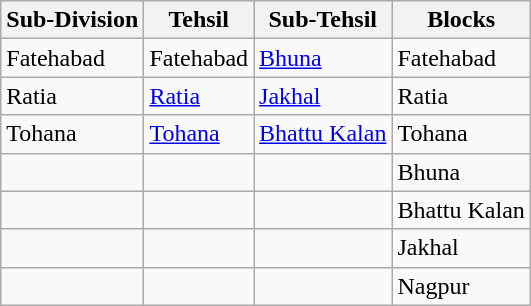<table class="wikitable">
<tr>
<th>Sub-Division</th>
<th>Tehsil</th>
<th>Sub-Tehsil</th>
<th>Blocks</th>
</tr>
<tr>
<td>Fatehabad</td>
<td>Fatehabad</td>
<td><a href='#'>Bhuna</a></td>
<td>Fatehabad</td>
</tr>
<tr>
<td>Ratia</td>
<td><a href='#'>Ratia</a></td>
<td><a href='#'>Jakhal</a></td>
<td>Ratia</td>
</tr>
<tr>
<td>Tohana</td>
<td><a href='#'>Tohana</a></td>
<td><a href='#'>Bhattu Kalan</a></td>
<td>Tohana</td>
</tr>
<tr>
<td></td>
<td></td>
<td></td>
<td>Bhuna</td>
</tr>
<tr>
<td></td>
<td></td>
<td></td>
<td>Bhattu Kalan</td>
</tr>
<tr>
<td></td>
<td></td>
<td></td>
<td>Jakhal</td>
</tr>
<tr>
<td></td>
<td></td>
<td></td>
<td>Nagpur</td>
</tr>
</table>
